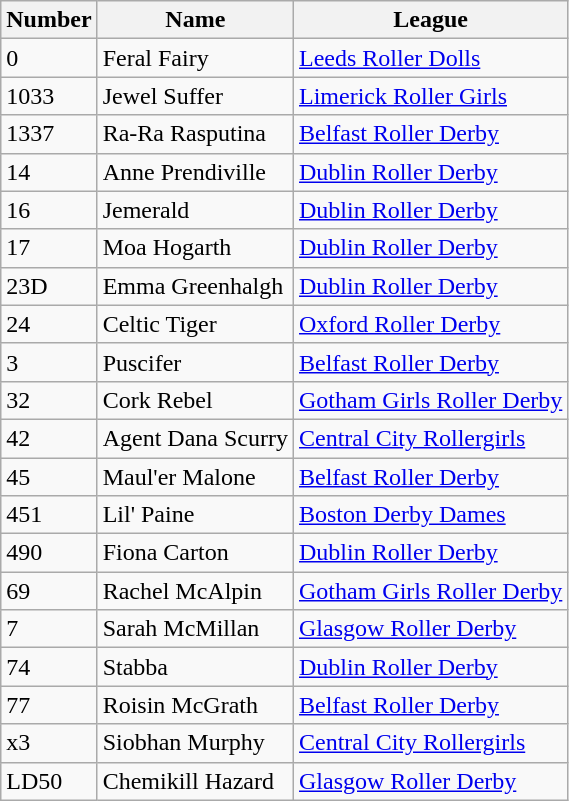<table class="wikitable sortable">
<tr>
<th>Number</th>
<th>Name</th>
<th>League</th>
</tr>
<tr>
<td>0</td>
<td>Feral Fairy</td>
<td><a href='#'>Leeds Roller Dolls</a></td>
</tr>
<tr>
<td>1033</td>
<td>Jewel Suffer</td>
<td><a href='#'>Limerick Roller Girls</a></td>
</tr>
<tr>
<td>1337</td>
<td>Ra-Ra Rasputina</td>
<td><a href='#'>Belfast Roller Derby</a></td>
</tr>
<tr>
<td>14</td>
<td>Anne Prendiville</td>
<td><a href='#'>Dublin Roller Derby</a></td>
</tr>
<tr>
<td>16</td>
<td>Jemerald</td>
<td><a href='#'>Dublin Roller Derby</a></td>
</tr>
<tr>
<td>17</td>
<td>Moa Hogarth</td>
<td><a href='#'>Dublin Roller Derby</a></td>
</tr>
<tr>
<td>23D</td>
<td>Emma Greenhalgh</td>
<td><a href='#'>Dublin Roller Derby</a></td>
</tr>
<tr>
<td>24</td>
<td>Celtic Tiger</td>
<td><a href='#'>Oxford Roller Derby</a></td>
</tr>
<tr>
<td>3</td>
<td>Puscifer</td>
<td><a href='#'>Belfast Roller Derby</a></td>
</tr>
<tr>
<td>32</td>
<td>Cork Rebel</td>
<td><a href='#'>Gotham Girls Roller Derby</a></td>
</tr>
<tr>
<td>42</td>
<td>Agent Dana Scurry</td>
<td><a href='#'>Central City Rollergirls</a></td>
</tr>
<tr>
<td>45</td>
<td>Maul'er Malone</td>
<td><a href='#'>Belfast Roller Derby</a></td>
</tr>
<tr>
<td>451</td>
<td>Lil' Paine</td>
<td><a href='#'>Boston Derby Dames</a></td>
</tr>
<tr>
<td>490</td>
<td>Fiona Carton</td>
<td><a href='#'>Dublin Roller Derby</a></td>
</tr>
<tr>
<td>69</td>
<td>Rachel McAlpin</td>
<td><a href='#'>Gotham Girls Roller Derby</a></td>
</tr>
<tr>
<td>7</td>
<td>Sarah McMillan</td>
<td><a href='#'>Glasgow Roller Derby</a></td>
</tr>
<tr>
<td>74</td>
<td>Stabba</td>
<td><a href='#'>Dublin Roller Derby</a></td>
</tr>
<tr>
<td>77</td>
<td>Roisin McGrath</td>
<td><a href='#'>Belfast Roller Derby</a></td>
</tr>
<tr>
<td>x3</td>
<td>Siobhan Murphy</td>
<td><a href='#'>Central City Rollergirls</a></td>
</tr>
<tr>
<td>LD50</td>
<td>Chemikill Hazard</td>
<td><a href='#'>Glasgow Roller Derby</a></td>
</tr>
</table>
